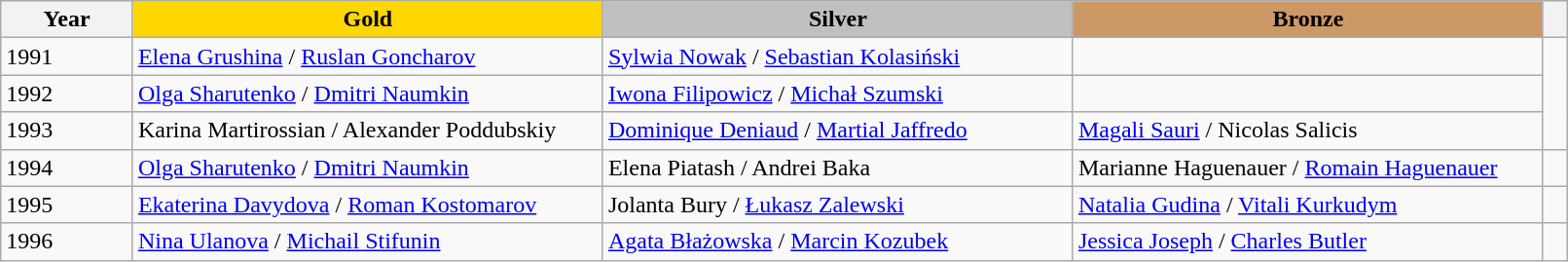<table class="wikitable unsortable" style="text-align:left; width:85%">
<tr>
<th scope="col" style="text-align:center">Year</th>
<td scope="col" style="text-align:center; width:30%; background:gold"><strong>Gold</strong></td>
<td scope="col" style="text-align:center; width:30%; background:silver"><strong>Silver</strong></td>
<td scope="col" style="text-align:center; width:30%; background:#c96"><strong>Bronze</strong></td>
<th scope="col" style="text-align:center"></th>
</tr>
<tr>
<td>1991</td>
<td> <a href='#'>Elena Grushina</a> / <a href='#'>Ruslan Goncharov</a></td>
<td> <a href='#'>Sylwia Nowak</a> / <a href='#'>Sebastian Kolasiński</a></td>
<td></td>
<td rowspan="3"></td>
</tr>
<tr>
<td>1992</td>
<td> <a href='#'>Olga Sharutenko</a> / <a href='#'>Dmitri Naumkin</a></td>
<td> <a href='#'>Iwona Filipowicz</a> / <a href='#'>Michał Szumski</a></td>
<td></td>
</tr>
<tr>
<td>1993</td>
<td> Karina Martirossian / Alexander Poddubskiy</td>
<td> <a href='#'>Dominique Deniaud</a> / <a href='#'>Martial Jaffredo</a></td>
<td> <a href='#'>Magali Sauri</a> / Nicolas Salicis</td>
</tr>
<tr>
<td>1994</td>
<td> <a href='#'>Olga Sharutenko</a> / <a href='#'>Dmitri Naumkin</a></td>
<td> Elena Piatash / Andrei Baka</td>
<td> Marianne Haguenauer / <a href='#'>Romain Haguenauer</a></td>
<td></td>
</tr>
<tr>
<td>1995</td>
<td> <a href='#'>Ekaterina Davydova</a> / <a href='#'>Roman Kostomarov</a></td>
<td> Jolanta Bury / <a href='#'>Łukasz Zalewski</a></td>
<td> <a href='#'>Natalia Gudina</a> / <a href='#'>Vitali Kurkudym</a></td>
<td></td>
</tr>
<tr>
<td>1996</td>
<td> <a href='#'>Nina Ulanova</a> / <a href='#'>Michail Stifunin</a></td>
<td> <a href='#'>Agata Błażowska</a> / <a href='#'>Marcin Kozubek</a></td>
<td> <a href='#'>Jessica Joseph</a> / <a href='#'>Charles Butler</a></td>
<td></td>
</tr>
</table>
